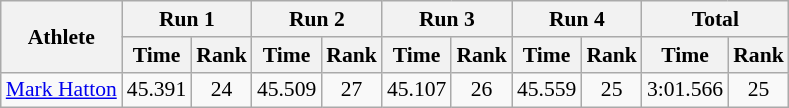<table class="wikitable" border="1" style="font-size:90%">
<tr>
<th rowspan="2">Athlete</th>
<th colspan="2">Run 1</th>
<th colspan="2">Run 2</th>
<th colspan="2">Run 3</th>
<th colspan="2">Run 4</th>
<th colspan="2">Total</th>
</tr>
<tr>
<th>Time</th>
<th>Rank</th>
<th>Time</th>
<th>Rank</th>
<th>Time</th>
<th>Rank</th>
<th>Time</th>
<th>Rank</th>
<th>Time</th>
<th>Rank</th>
</tr>
<tr>
<td><a href='#'>Mark Hatton</a></td>
<td align="center">45.391</td>
<td align="center">24</td>
<td align="center">45.509</td>
<td align="center">27</td>
<td align="center">45.107</td>
<td align="center">26</td>
<td align="center">45.559</td>
<td align="center">25</td>
<td align="center">3:01.566</td>
<td align="center">25</td>
</tr>
</table>
